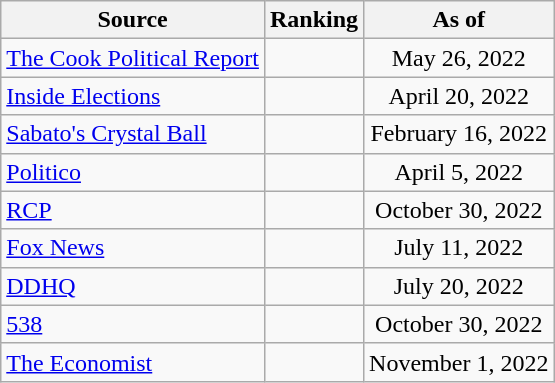<table class="wikitable" style="text-align:center">
<tr>
<th>Source</th>
<th>Ranking</th>
<th>As of</th>
</tr>
<tr>
<td align=left><a href='#'>The Cook Political Report</a></td>
<td></td>
<td>May 26, 2022</td>
</tr>
<tr>
<td align=left><a href='#'>Inside Elections</a></td>
<td></td>
<td>April 20, 2022</td>
</tr>
<tr>
<td align=left><a href='#'>Sabato's Crystal Ball</a></td>
<td></td>
<td>February 16, 2022</td>
</tr>
<tr>
<td align="left"><a href='#'>Politico</a></td>
<td></td>
<td>April 5, 2022</td>
</tr>
<tr>
<td align="left"><a href='#'>RCP</a></td>
<td></td>
<td>October 30, 2022</td>
</tr>
<tr>
<td align=left><a href='#'>Fox News</a></td>
<td></td>
<td>July 11, 2022</td>
</tr>
<tr>
<td align="left"><a href='#'>DDHQ</a></td>
<td></td>
<td>July 20, 2022</td>
</tr>
<tr>
<td align="left"><a href='#'>538</a></td>
<td></td>
<td>October 30, 2022</td>
</tr>
<tr>
<td align="left"><a href='#'>The Economist</a></td>
<td></td>
<td>November 1, 2022</td>
</tr>
</table>
